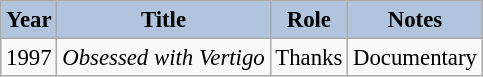<table class="wikitable" style="font-size:95%;">
<tr>
<th style="background:#B0C4DE;">Year</th>
<th style="background:#B0C4DE;">Title</th>
<th style="background:#B0C4DE;">Role</th>
<th style="background:#B0C4DE;">Notes</th>
</tr>
<tr>
<td>1997</td>
<td><em>Obsessed with Vertigo</em></td>
<td>Thanks</td>
<td>Documentary</td>
</tr>
</table>
